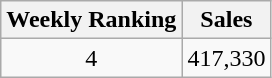<table class="wikitable">
<tr>
<th>Weekly Ranking</th>
<th>Sales</th>
</tr>
<tr>
<td align="center">4</td>
<td>417,330</td>
</tr>
</table>
